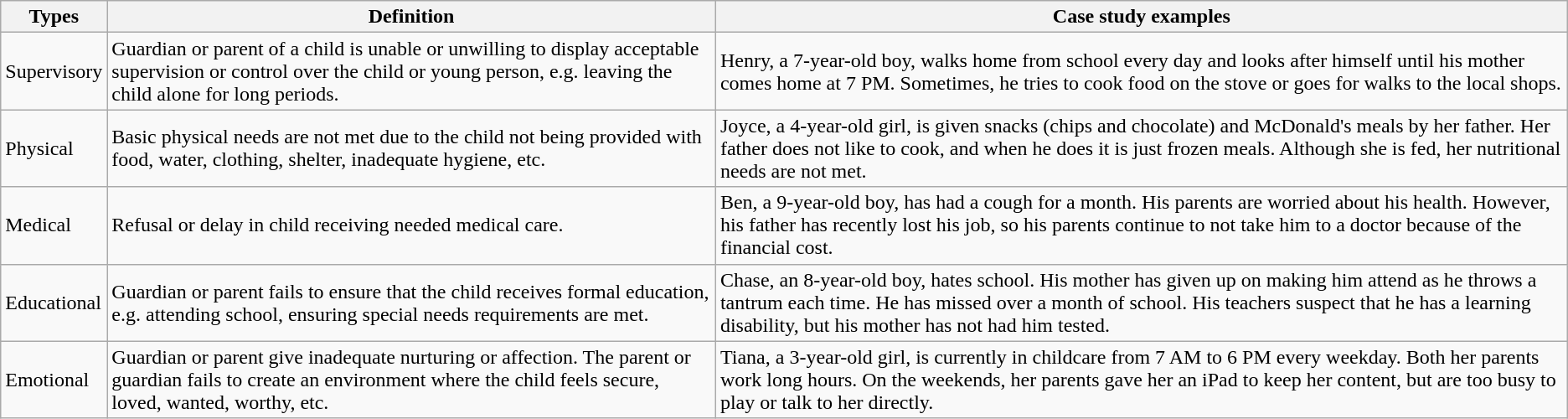<table class="wikitable">
<tr>
<th>Types</th>
<th>Definition</th>
<th>Case study examples</th>
</tr>
<tr>
<td>Supervisory</td>
<td>Guardian or parent of a child is unable or unwilling to display acceptable supervision or control over the child or young person, e.g. leaving the child alone for long periods.</td>
<td>Henry, a 7-year-old boy, walks home from school every day and looks after himself until his mother comes home at 7 PM. Sometimes, he tries to cook food on the stove or goes for walks to the local shops.</td>
</tr>
<tr>
<td>Physical</td>
<td>Basic physical needs are not met due to the child not being provided with food, water, clothing, shelter, inadequate hygiene, etc.</td>
<td>Joyce, a 4-year-old girl, is given snacks (chips and chocolate) and McDonald's meals by her father. Her father does not like to cook, and when he does it is just frozen meals. Although she is fed, her nutritional needs are not met.</td>
</tr>
<tr>
<td>Medical</td>
<td>Refusal or delay in child receiving needed medical care.</td>
<td>Ben, a 9-year-old boy, has had a cough for a month. His parents are worried about his health. However, his father has recently lost his job, so his parents continue to not take him to a doctor because of the financial cost.</td>
</tr>
<tr>
<td>Educational</td>
<td>Guardian or parent fails to ensure that the child receives formal education, e.g. attending school, ensuring special needs requirements are met.</td>
<td>Chase, an 8-year-old boy, hates school. His mother has given up on making him attend as he throws a tantrum each time. He has missed over a month of school. His teachers suspect that he has a learning disability, but his mother has not had him tested.</td>
</tr>
<tr>
<td>Emotional</td>
<td>Guardian or parent give inadequate nurturing or affection. The parent or guardian fails to create an environment where the child feels secure, loved, wanted, worthy, etc.</td>
<td>Tiana, a 3-year-old girl, is currently in childcare from 7 AM to 6 PM every weekday. Both her parents work long hours. On the weekends, her parents gave her an iPad to keep her content, but are too busy to play or talk to her directly.</td>
</tr>
</table>
